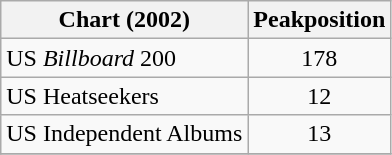<table class="wikitable plainrowheaders">
<tr>
<th>Chart (2002)</th>
<th>Peakposition</th>
</tr>
<tr>
<td>US <em>Billboard</em> 200</td>
<td align="center">178</td>
</tr>
<tr>
<td>US Heatseekers</td>
<td align="center">12</td>
</tr>
<tr>
<td>US Independent Albums</td>
<td align="center">13</td>
</tr>
<tr>
</tr>
</table>
